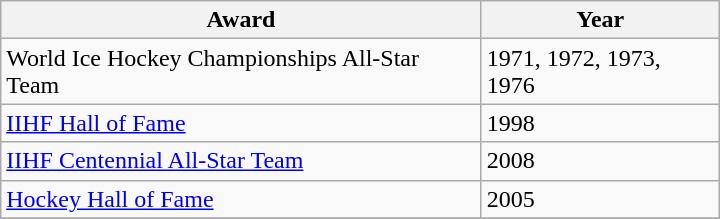<table class="wikitable" style="width:30em">
<tr>
<th>Award</th>
<th>Year</th>
</tr>
<tr>
<td>World Ice Hockey Championships All-Star Team</td>
<td>1971, 1972, 1973, 1976</td>
</tr>
<tr>
<td><a href='#'>IIHF Hall of Fame</a></td>
<td>1998</td>
</tr>
<tr>
<td><a href='#'>IIHF Centennial All-Star Team</a></td>
<td>2008</td>
</tr>
<tr>
<td><a href='#'>Hockey Hall of Fame</a></td>
<td>2005</td>
</tr>
<tr>
</tr>
</table>
